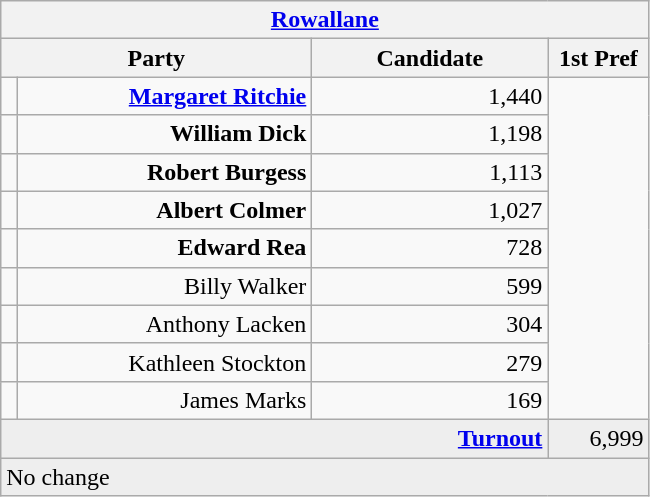<table class="wikitable">
<tr>
<th colspan="4" align="center"><a href='#'>Rowallane</a></th>
</tr>
<tr>
<th colspan="2" align="center" width=200>Party</th>
<th width=150>Candidate</th>
<th width=60>1st Pref</th>
</tr>
<tr>
<td></td>
<td align="right"><strong><a href='#'>Margaret Ritchie</a></strong></td>
<td align="right">1,440</td>
</tr>
<tr>
<td></td>
<td align="right"><strong>William Dick</strong></td>
<td align="right">1,198</td>
</tr>
<tr>
<td></td>
<td align="right"><strong>Robert Burgess</strong></td>
<td align="right">1,113</td>
</tr>
<tr>
<td></td>
<td align="right"><strong>Albert Colmer</strong></td>
<td align="right">1,027</td>
</tr>
<tr>
<td></td>
<td align="right"><strong>Edward Rea</strong></td>
<td align="right">728</td>
</tr>
<tr>
<td></td>
<td align="right">Billy Walker</td>
<td align="right">599</td>
</tr>
<tr>
<td></td>
<td align="right">Anthony Lacken</td>
<td align="right">304</td>
</tr>
<tr>
<td></td>
<td align="right">Kathleen Stockton</td>
<td align="right">279</td>
</tr>
<tr>
<td></td>
<td align="right">James Marks</td>
<td align="right">169</td>
</tr>
<tr bgcolor="EEEEEE">
<td colspan=3 align="right"><strong><a href='#'>Turnout</a></strong></td>
<td align="right">6,999</td>
</tr>
<tr>
<td colspan=4 bgcolor="EEEEEE">No change</td>
</tr>
</table>
